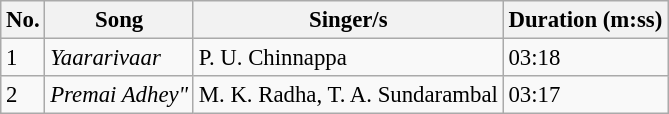<table class="wikitable" style="font-size:95%;">
<tr>
<th>No.</th>
<th>Song</th>
<th>Singer/s</th>
<th>Duration (m:ss)</th>
</tr>
<tr>
<td>1</td>
<td><em>Yaararivaar</em></td>
<td>P. U. Chinnappa</td>
<td>03:18</td>
</tr>
<tr>
<td>2</td>
<td><em>Premai Adhey"</td>
<td>M. K. Radha, T. A. Sundarambal</td>
<td>03:17</td>
</tr>
</table>
